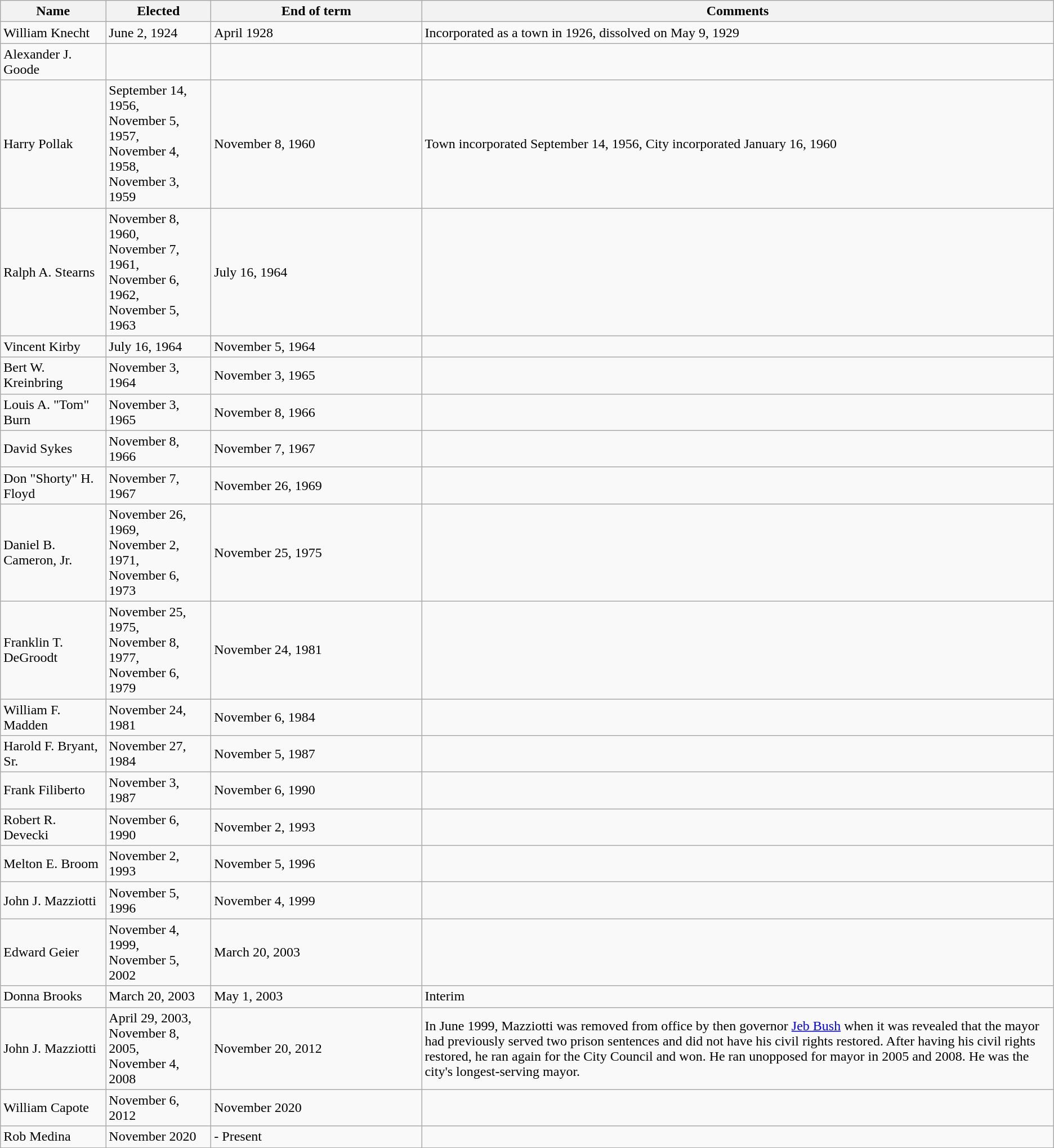<table class="wikitable">
<tr>
<th width="10%">Name</th>
<th width="10%">Elected</th>
<th width="20%">End of term</th>
<th width="60%">Comments</th>
</tr>
<tr>
<td>William Knecht</td>
<td>June 2, 1924</td>
<td>April 1928</td>
<td>Incorporated as a town in 1926, dissolved on May 9, 1929</td>
</tr>
<tr>
<td>Alexander J. Goode</td>
<td></td>
<td></td>
<td></td>
</tr>
<tr>
<td>Harry Pollak</td>
<td>September 14, 1956,<br>November 5, 1957,<br>November 4, 1958,<br>November 3, 1959<br></td>
<td>November 8, 1960</td>
<td>Town incorporated September 14, 1956, City incorporated January 16, 1960</td>
</tr>
<tr>
<td>Ralph A. Stearns</td>
<td>November 8, 1960,<br>November 7, 1961,<br>November 6, 1962,<br>November 5, 1963</td>
<td>July 16, 1964</td>
<td></td>
</tr>
<tr>
<td>Vincent Kirby</td>
<td>July 16, 1964</td>
<td>November 5, 1964</td>
<td></td>
</tr>
<tr>
<td>Bert W. Kreinbring</td>
<td>November 3, 1964</td>
<td>November 3, 1965</td>
<td></td>
</tr>
<tr>
<td>Louis A. "Tom" Burn</td>
<td>November 3, 1965</td>
<td>November 8, 1966</td>
<td></td>
</tr>
<tr>
<td>David Sykes</td>
<td>November 8, 1966</td>
<td>November 7, 1967</td>
<td></td>
</tr>
<tr>
<td>Don "Shorty" H. Floyd</td>
<td>November 7, 1967</td>
<td>November 26, 1969</td>
<td></td>
</tr>
<tr>
<td>Daniel B. Cameron, Jr.</td>
<td>November 26, 1969,<br>November 2, 1971,<br>November 6, 1973</td>
<td>November 25, 1975</td>
<td></td>
</tr>
<tr>
<td>Franklin T. DeGroodt</td>
<td>November 25, 1975,<br>November 8, 1977,<br>November 6, 1979</td>
<td>November 24, 1981</td>
<td></td>
</tr>
<tr>
<td>William F. Madden</td>
<td>November 24, 1981</td>
<td>November 6, 1984</td>
<td></td>
</tr>
<tr>
<td>Harold F. Bryant, Sr.</td>
<td>November 27, 1984</td>
<td>November 5, 1987</td>
<td></td>
</tr>
<tr>
<td>Frank Filiberto</td>
<td>November 3, 1987</td>
<td>November 6, 1990</td>
<td></td>
</tr>
<tr>
<td>Robert R. Devecki</td>
<td>November 6, 1990</td>
<td>November 2, 1993</td>
<td></td>
</tr>
<tr>
<td>Melton E. Broom</td>
<td>November 2, 1993</td>
<td>November 5, 1996</td>
<td></td>
</tr>
<tr>
<td>John J. Mazziotti</td>
<td>November 5, 1996</td>
<td>November 4, 1999</td>
<td></td>
</tr>
<tr>
<td>Edward Geier</td>
<td>November 4, 1999,<br>November 5, 2002</td>
<td>March 20, 2003</td>
<td></td>
</tr>
<tr>
<td>Donna Brooks</td>
<td>March 20, 2003</td>
<td>May 1, 2003</td>
<td>Interim</td>
</tr>
<tr>
<td>John J. Mazziotti</td>
<td>April 29, 2003,<br>November 8, 2005,<br>November 4, 2008</td>
<td>November 20, 2012</td>
<td>In June 1999, Mazziotti was removed from office by then governor <a href='#'>Jeb Bush</a> when it was revealed that the mayor had previously served two prison sentences and did not have his civil rights restored. After having his civil rights restored, he ran again for the City Council and won. He ran unopposed for mayor in 2005 and 2008.  He was the city's longest-serving mayor.</td>
</tr>
<tr>
<td>William Capote</td>
<td>November 6, 2012</td>
<td>November 2020</td>
<td></td>
</tr>
<tr>
<td>Rob Medina</td>
<td>November 2020</td>
<td>- Present</td>
<td></td>
</tr>
</table>
